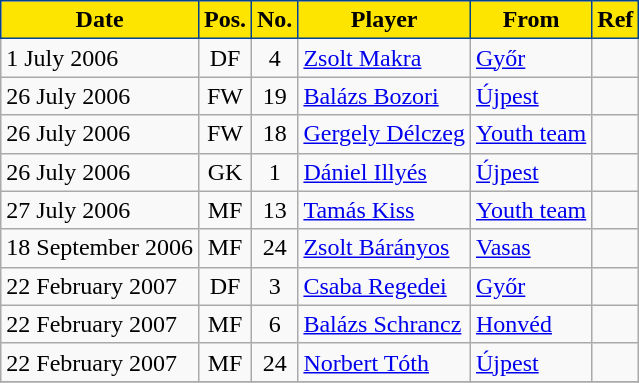<table class="wikitable plainrowheaders sortable">
<tr>
<th style="background-color:#FDE500;color:black;border:1px solid #004292">Date</th>
<th style="background-color:#FDE500;color:black;border:1px solid #004292">Pos.</th>
<th style="background-color:#FDE500;color:black;border:1px solid #004292">No.</th>
<th style="background-color:#FDE500;color:black;border:1px solid #004292">Player</th>
<th style="background-color:#FDE500;color:black;border:1px solid #004292">From</th>
<th style="background-color:#FDE500;color:black;border:1px solid #004292">Ref</th>
</tr>
<tr>
<td>1 July 2006</td>
<td style="text-align:center;">DF</td>
<td style="text-align:center;">4</td>
<td style="text-align:left;"> <a href='#'>Zsolt Makra</a></td>
<td style="text-align:left;"><a href='#'>Győr</a></td>
<td></td>
</tr>
<tr>
<td>26 July 2006</td>
<td style="text-align:center;">FW</td>
<td style="text-align:center;">19</td>
<td style="text-align:left;"> <a href='#'>Balázs Bozori</a></td>
<td style="text-align:left;"><a href='#'>Újpest</a></td>
<td></td>
</tr>
<tr>
<td>26 July 2006</td>
<td style="text-align:center;">FW</td>
<td style="text-align:center;">18</td>
<td style="text-align:left;"> <a href='#'>Gergely Délczeg</a></td>
<td style="text-align:left;"><a href='#'>Youth team</a></td>
<td></td>
</tr>
<tr>
<td>26 July 2006</td>
<td style="text-align:center;">GK</td>
<td style="text-align:center;">1</td>
<td style="text-align:left;"> <a href='#'>Dániel Illyés</a></td>
<td style="text-align:left;"><a href='#'>Újpest</a></td>
<td></td>
</tr>
<tr>
<td>27 July 2006</td>
<td style="text-align:center;">MF</td>
<td style="text-align:center;">13</td>
<td style="text-align:left;"> <a href='#'>Tamás Kiss</a></td>
<td style="text-align:left;"><a href='#'>Youth team</a></td>
<td></td>
</tr>
<tr>
<td>18 September 2006</td>
<td style="text-align:center;">MF</td>
<td style="text-align:center;">24</td>
<td style="text-align:left;"> <a href='#'>Zsolt Bárányos</a></td>
<td style="text-align:left;"><a href='#'>Vasas</a></td>
<td></td>
</tr>
<tr>
<td>22 February 2007</td>
<td style="text-align:center;">DF</td>
<td style="text-align:center;">3</td>
<td style="text-align:left;"> <a href='#'>Csaba Regedei</a></td>
<td style="text-align:left;"><a href='#'>Győr</a></td>
<td></td>
</tr>
<tr>
<td>22 February 2007</td>
<td style="text-align:center;">MF</td>
<td style="text-align:center;">6</td>
<td style="text-align:left;"> <a href='#'>Balázs Schrancz</a></td>
<td style="text-align:left;"><a href='#'>Honvéd</a></td>
<td></td>
</tr>
<tr>
<td>22 February 2007</td>
<td style="text-align:center;">MF</td>
<td style="text-align:center;">24</td>
<td style="text-align:left;"> <a href='#'>Norbert Tóth</a></td>
<td style="text-align:left;"><a href='#'>Újpest</a></td>
<td></td>
</tr>
<tr>
</tr>
</table>
